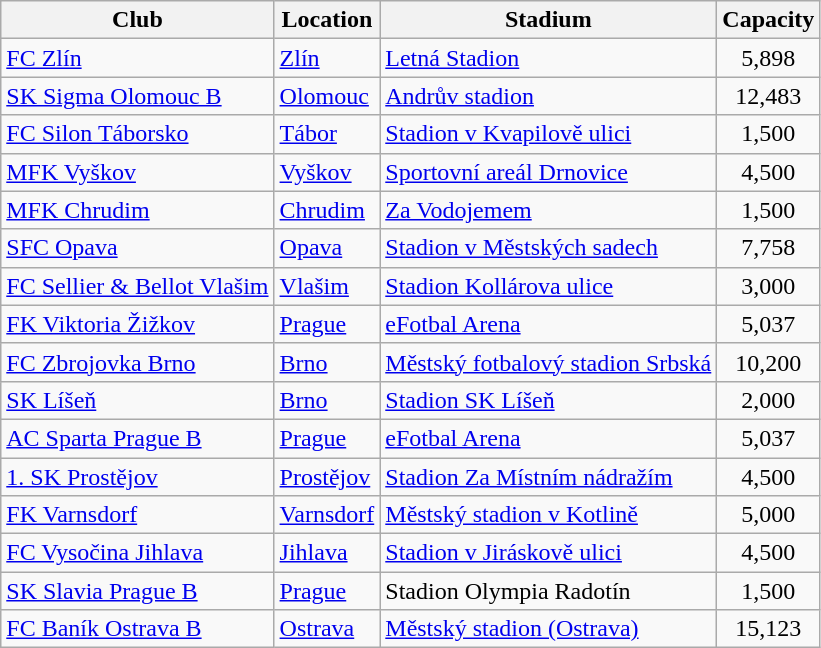<table class="wikitable sortable">
<tr>
<th>Club</th>
<th>Location</th>
<th>Stadium</th>
<th>Capacity</th>
</tr>
<tr>
<td><a href='#'>FC Zlín</a></td>
<td><a href='#'>Zlín</a></td>
<td><a href='#'>Letná Stadion</a></td>
<td align="center">5,898</td>
</tr>
<tr>
<td><a href='#'>SK Sigma Olomouc B</a></td>
<td><a href='#'>Olomouc</a></td>
<td><a href='#'>Andrův stadion</a></td>
<td align="center">12,483</td>
</tr>
<tr>
<td><a href='#'>FC Silon Táborsko</a></td>
<td><a href='#'>Tábor</a></td>
<td><a href='#'>Stadion v Kvapilově ulici</a></td>
<td align="center">1,500</td>
</tr>
<tr>
<td><a href='#'>MFK Vyškov</a></td>
<td><a href='#'>Vyškov</a></td>
<td><a href='#'>Sportovní areál Drnovice</a></td>
<td align="center">4,500</td>
</tr>
<tr>
<td><a href='#'>MFK Chrudim</a></td>
<td><a href='#'>Chrudim</a></td>
<td><a href='#'>Za Vodojemem</a></td>
<td align="center">1,500</td>
</tr>
<tr>
<td><a href='#'>SFC Opava</a></td>
<td><a href='#'>Opava</a></td>
<td><a href='#'>Stadion v Městských sadech</a></td>
<td align="center">7,758</td>
</tr>
<tr>
<td><a href='#'>FC Sellier & Bellot Vlašim</a></td>
<td><a href='#'>Vlašim</a></td>
<td><a href='#'>Stadion Kollárova ulice</a></td>
<td align="center">3,000</td>
</tr>
<tr>
<td><a href='#'>FK Viktoria Žižkov</a></td>
<td><a href='#'>Prague</a></td>
<td><a href='#'>eFotbal Arena</a></td>
<td align="center">5,037</td>
</tr>
<tr>
<td><a href='#'>FC Zbrojovka Brno</a></td>
<td><a href='#'>Brno</a></td>
<td><a href='#'>Městský fotbalový stadion Srbská</a></td>
<td align="center">10,200</td>
</tr>
<tr>
<td><a href='#'>SK Líšeň</a></td>
<td><a href='#'>Brno</a></td>
<td><a href='#'>Stadion SK Líšeň</a></td>
<td align="center">2,000</td>
</tr>
<tr>
<td><a href='#'>AC Sparta Prague B</a></td>
<td><a href='#'>Prague</a></td>
<td><a href='#'>eFotbal Arena</a></td>
<td align="center">5,037</td>
</tr>
<tr>
<td><a href='#'>1. SK Prostějov</a></td>
<td><a href='#'>Prostějov</a></td>
<td><a href='#'>Stadion Za Místním nádražím</a></td>
<td align="center">4,500</td>
</tr>
<tr>
<td><a href='#'>FK Varnsdorf</a></td>
<td><a href='#'>Varnsdorf</a></td>
<td><a href='#'>Městský stadion v Kotlině</a></td>
<td align="center">5,000</td>
</tr>
<tr>
<td><a href='#'>FC Vysočina Jihlava</a></td>
<td><a href='#'>Jihlava</a></td>
<td><a href='#'>Stadion v Jiráskově ulici</a></td>
<td align="center">4,500</td>
</tr>
<tr>
<td><a href='#'>SK Slavia Prague B</a></td>
<td><a href='#'>Prague</a></td>
<td>Stadion Olympia Radotín</td>
<td align="center">1,500</td>
</tr>
<tr>
<td><a href='#'>FC Baník Ostrava B</a></td>
<td><a href='#'>Ostrava</a></td>
<td><a href='#'>Městský stadion (Ostrava)</a></td>
<td align="center">15,123</td>
</tr>
</table>
